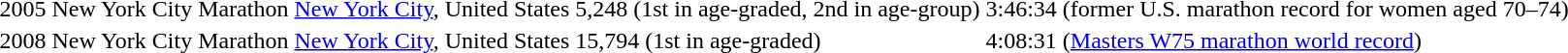<table>
<tr>
<td>2005</td>
<td>New York City Marathon</td>
<td><a href='#'>New York City</a>, United States</td>
<td>5,248 (1st in age-graded, 2nd in age-group)</td>
<td>3:46:34 (former U.S. marathon record for women aged 70–74)</td>
</tr>
<tr>
<td>2008</td>
<td>New York City Marathon</td>
<td><a href='#'>New York City</a>, United States</td>
<td>15,794 (1st in age-graded)</td>
<td>4:08:31 (<a href='#'>Masters W75 marathon world record</a>)</td>
</tr>
</table>
